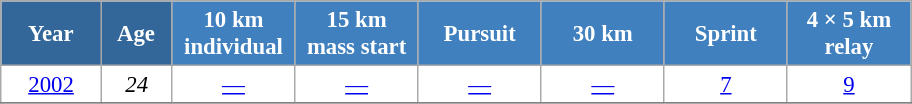<table class="wikitable" style="font-size:95%; text-align:center; border:grey solid 1px; border-collapse:collapse; background:#ffffff;">
<tr>
<th style="background-color:#369; color:white; width:60px;"> Year </th>
<th style="background-color:#369; color:white; width:40px;"> Age </th>
<th style="background-color:#4180be; color:white; width:75px;"> 10 km <br> individual </th>
<th style="background-color:#4180be; color:white; width:75px;"> 15 km <br> mass start </th>
<th style="background-color:#4180be; color:white; width:75px;"> Pursuit </th>
<th style="background-color:#4180be; color:white; width:75px;"> 30 km </th>
<th style="background-color:#4180be; color:white; width:75px;"> Sprint </th>
<th style="background-color:#4180be; color:white; width:75px;"> 4 × 5 km <br> relay </th>
</tr>
<tr>
<td><a href='#'>2002</a></td>
<td><em>24</em></td>
<td><a href='#'>—</a></td>
<td><a href='#'>—</a></td>
<td><a href='#'>—</a></td>
<td><a href='#'>—</a></td>
<td><a href='#'>7</a></td>
<td><a href='#'>9</a></td>
</tr>
<tr>
</tr>
</table>
